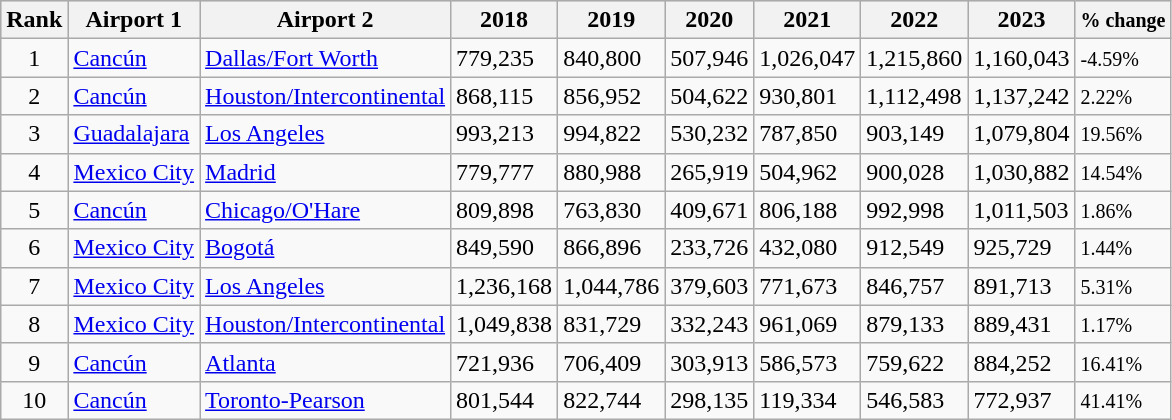<table class="wikitable sortable">
<tr style="background:lightgrey;">
<th>Rank</th>
<th>Airport 1</th>
<th>Airport 2</th>
<th>2018</th>
<th>2019</th>
<th>2020</th>
<th>2021</th>
<th>2022</th>
<th>2023</th>
<th><small>% change</small></th>
</tr>
<tr>
<td align=center>1</td>
<td> <a href='#'>Cancún</a></td>
<td> <a href='#'>Dallas/Fort Worth</a></td>
<td>779,235</td>
<td>840,800</td>
<td>507,946</td>
<td>1,026,047</td>
<td>1,215,860</td>
<td>1,160,043</td>
<td> <small>-4.59%</small></td>
</tr>
<tr>
<td align=center>2</td>
<td> <a href='#'>Cancún</a></td>
<td> <a href='#'>Houston/Intercontinental</a></td>
<td>868,115</td>
<td>856,952</td>
<td>504,622</td>
<td>930,801</td>
<td>1,112,498</td>
<td>1,137,242</td>
<td> <small>2.22%</small></td>
</tr>
<tr>
<td align=center>3</td>
<td> <a href='#'>Guadalajara</a></td>
<td> <a href='#'>Los Angeles</a></td>
<td>993,213</td>
<td>994,822</td>
<td>530,232</td>
<td>787,850</td>
<td>903,149</td>
<td>1,079,804</td>
<td> <small>19.56%</small></td>
</tr>
<tr>
<td align=center>4</td>
<td> <a href='#'>Mexico City</a></td>
<td> <a href='#'>Madrid</a></td>
<td>779,777</td>
<td>880,988</td>
<td>265,919</td>
<td>504,962</td>
<td>900,028</td>
<td>1,030,882</td>
<td> <small>14.54%</small></td>
</tr>
<tr>
<td align=center>5</td>
<td> <a href='#'>Cancún</a></td>
<td> <a href='#'>Chicago/O'Hare</a></td>
<td>809,898</td>
<td>763,830</td>
<td>409,671</td>
<td>806,188</td>
<td>992,998</td>
<td>1,011,503</td>
<td> <small>1.86%</small></td>
</tr>
<tr>
<td align=center>6</td>
<td> <a href='#'>Mexico City</a></td>
<td> <a href='#'>Bogotá</a></td>
<td>849,590</td>
<td>866,896</td>
<td>233,726</td>
<td>432,080</td>
<td>912,549</td>
<td>925,729</td>
<td> <small>1.44%</small></td>
</tr>
<tr>
<td align=center>7</td>
<td> <a href='#'>Mexico City</a></td>
<td> <a href='#'>Los Angeles</a></td>
<td>1,236,168</td>
<td>1,044,786</td>
<td>379,603</td>
<td>771,673</td>
<td>846,757</td>
<td>891,713</td>
<td> <small>5.31%</small></td>
</tr>
<tr>
<td align=center>8</td>
<td> <a href='#'>Mexico City</a></td>
<td> <a href='#'>Houston/Intercontinental</a></td>
<td>1,049,838</td>
<td>831,729</td>
<td>332,243</td>
<td>961,069</td>
<td>879,133</td>
<td>889,431</td>
<td> <small>1.17%</small></td>
</tr>
<tr>
<td align=center>9</td>
<td> <a href='#'>Cancún</a></td>
<td> <a href='#'>Atlanta</a></td>
<td>721,936</td>
<td>706,409</td>
<td>303,913</td>
<td>586,573</td>
<td>759,622</td>
<td>884,252</td>
<td> <small>16.41%</small></td>
</tr>
<tr>
<td align=center>10</td>
<td> <a href='#'>Cancún</a></td>
<td> <a href='#'>Toronto-Pearson</a></td>
<td>801,544</td>
<td>822,744</td>
<td>298,135</td>
<td>119,334</td>
<td>546,583</td>
<td>772,937</td>
<td> <small>41.41%</small><br></td>
</tr>
</table>
